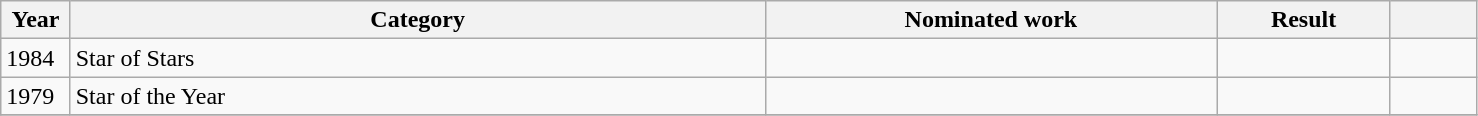<table class=wikitable class="wikitable sortable">
<tr>
<th width=4%>Year</th>
<th width=40%>Category</th>
<th width=26%>Nominated work</th>
<th width=10%>Result</th>
<th width=5%></th>
</tr>
<tr>
<td>1984</td>
<td>Star of Stars</td>
<td></td>
<td></td>
<td></td>
</tr>
<tr>
<td>1979</td>
<td>Star of the Year</td>
<td></td>
<td></td>
<td></td>
</tr>
<tr>
</tr>
</table>
